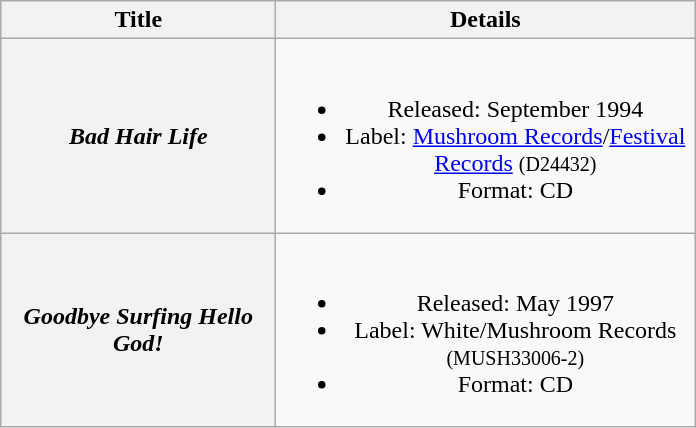<table class="wikitable plainrowheaders" style="text-align:center;" border="1">
<tr>
<th scope="col" style="width:11em;">Title</th>
<th scope="col" style="width:17em;">Details</th>
</tr>
<tr>
<th scope="row"><em>Bad Hair Life</em></th>
<td><br><ul><li>Released: September 1994</li><li>Label: <a href='#'>Mushroom Records</a>/<a href='#'>Festival Records</a> <small>(D24432)</small></li><li>Format: CD</li></ul></td>
</tr>
<tr>
<th scope="row"><em>Goodbye Surfing Hello God!</em></th>
<td><br><ul><li>Released: May 1997</li><li>Label: White/Mushroom Records <small>(MUSH33006-2)</small></li><li>Format: CD</li></ul></td>
</tr>
</table>
